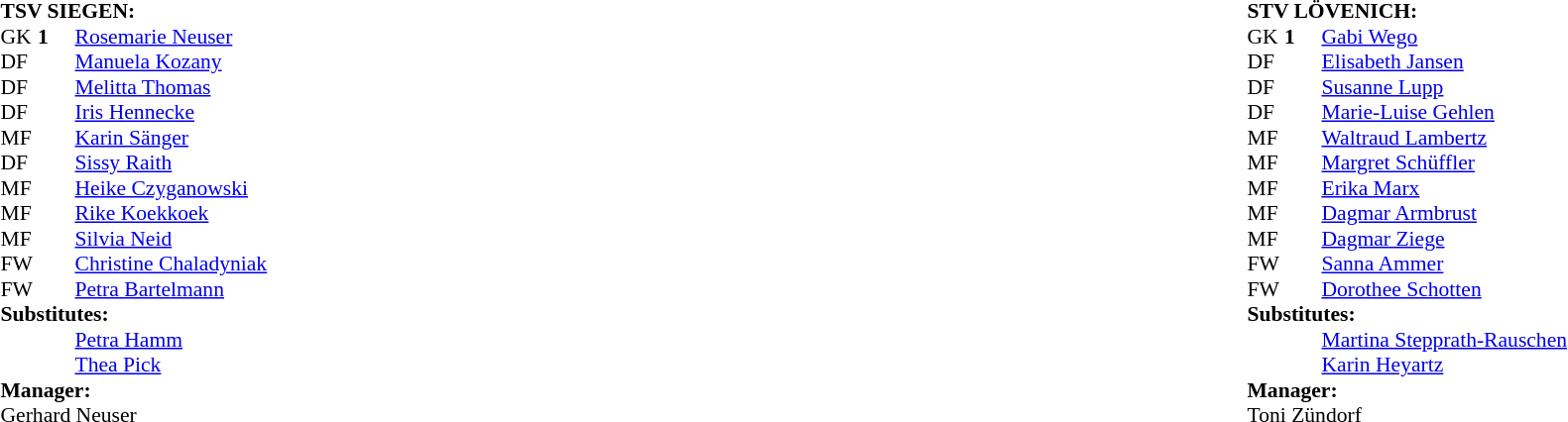<table width="100%">
<tr>
<td valign="top" width="50%"><br><table style="font-size: 90%" cellspacing="0" cellpadding="0">
<tr>
<td colspan="4"><strong>TSV SIEGEN:</strong></td>
</tr>
<tr>
<th width="25"></th>
<th width="25"></th>
</tr>
<tr>
<td>GK</td>
<td><strong>1</strong></td>
<td> <a href='#'>Rosemarie Neuser</a></td>
</tr>
<tr>
<td>DF</td>
<td><strong></strong></td>
<td> <a href='#'>Manuela Kozany</a></td>
</tr>
<tr>
<td>DF</td>
<td><strong></strong></td>
<td> <a href='#'>Melitta Thomas</a></td>
</tr>
<tr>
<td>DF</td>
<td><strong></strong></td>
<td> <a href='#'>Iris Hennecke</a></td>
<td></td>
<td></td>
</tr>
<tr>
<td>MF</td>
<td><strong></strong></td>
<td> <a href='#'>Karin Sänger</a></td>
</tr>
<tr>
<td>DF</td>
<td><strong></strong></td>
<td> <a href='#'>Sissy Raith</a></td>
</tr>
<tr>
<td>MF</td>
<td><strong></strong></td>
<td> <a href='#'>Heike Czyganowski</a></td>
</tr>
<tr>
<td>MF</td>
<td><strong></strong></td>
<td> <a href='#'>Rike Koekkoek</a></td>
</tr>
<tr>
<td>MF</td>
<td><strong></strong></td>
<td> <a href='#'>Silvia Neid</a></td>
</tr>
<tr>
<td>FW</td>
<td><strong></strong></td>
<td> <a href='#'>Christine Chaladyniak</a></td>
<td></td>
<td></td>
</tr>
<tr>
<td>FW</td>
<td><strong></strong></td>
<td> <a href='#'>Petra Bartelmann</a></td>
</tr>
<tr>
<td colspan=3><strong>Substitutes:</strong></td>
</tr>
<tr>
<td></td>
<td><strong></strong></td>
<td> <a href='#'>Petra Hamm</a></td>
<td></td>
<td></td>
</tr>
<tr>
<td></td>
<td><strong></strong></td>
<td> <a href='#'>Thea Pick</a></td>
<td></td>
<td></td>
</tr>
<tr>
<td colspan=3><strong>Manager:</strong></td>
</tr>
<tr>
<td colspan=4> Gerhard Neuser</td>
</tr>
</table>
</td>
<td></td>
<td valign="top" width="50%"><br><table style="font-size: 90%" cellspacing="0" cellpadding="0" align="center">
<tr>
<td colspan="4"><strong>STV LÖVENICH:</strong></td>
</tr>
<tr>
<th width="25"></th>
<th width="25"></th>
</tr>
<tr>
<td>GK</td>
<td><strong>1</strong></td>
<td> <a href='#'>Gabi Wego</a></td>
</tr>
<tr>
<td>DF</td>
<td><strong></strong></td>
<td> <a href='#'>Elisabeth Jansen</a></td>
</tr>
<tr>
<td>DF</td>
<td><strong></strong></td>
<td> <a href='#'>Susanne Lupp</a></td>
</tr>
<tr>
<td>DF</td>
<td><strong></strong></td>
<td> <a href='#'>Marie-Luise Gehlen</a></td>
<td></td>
</tr>
<tr>
<td>MF</td>
<td><strong></strong></td>
<td> <a href='#'>Waltraud Lambertz</a></td>
</tr>
<tr>
<td>MF</td>
<td><strong></strong></td>
<td> <a href='#'>Margret Schüffler</a></td>
</tr>
<tr>
<td>MF</td>
<td><strong></strong></td>
<td> <a href='#'>Erika Marx</a></td>
<td></td>
<td></td>
</tr>
<tr>
<td>MF</td>
<td><strong></strong></td>
<td> <a href='#'>Dagmar Armbrust</a></td>
</tr>
<tr>
<td>MF</td>
<td><strong></strong></td>
<td> <a href='#'>Dagmar Ziege</a></td>
<td></td>
<td></td>
</tr>
<tr>
<td>FW</td>
<td><strong></strong></td>
<td> <a href='#'>Sanna Ammer</a></td>
</tr>
<tr>
<td>FW</td>
<td><strong></strong></td>
<td> <a href='#'>Dorothee Schotten</a></td>
</tr>
<tr>
<td colspan=3><strong>Substitutes:</strong></td>
</tr>
<tr>
<td></td>
<td><strong></strong></td>
<td> <a href='#'>Martina Stepprath-Rauschen</a></td>
<td></td>
<td></td>
</tr>
<tr>
<td></td>
<td><strong></strong></td>
<td> <a href='#'>Karin Heyartz</a></td>
<td></td>
<td></td>
</tr>
<tr>
<td colspan=3><strong>Manager:</strong></td>
</tr>
<tr>
<td colspan=4> Toni Zündorf</td>
</tr>
</table>
</td>
</tr>
</table>
